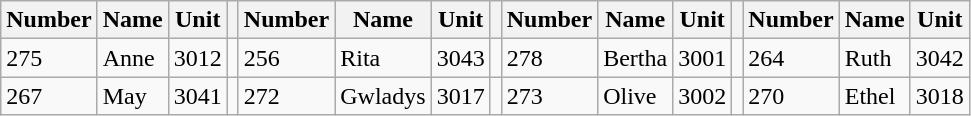<table class="wikitable">
<tr>
<th>Number</th>
<th>Name</th>
<th>Unit</th>
<th></th>
<th>Number</th>
<th>Name</th>
<th>Unit</th>
<th></th>
<th>Number</th>
<th>Name</th>
<th>Unit</th>
<th></th>
<th>Number</th>
<th>Name</th>
<th>Unit</th>
</tr>
<tr>
<td>275</td>
<td>Anne</td>
<td>3012</td>
<td></td>
<td>256</td>
<td>Rita</td>
<td>3043</td>
<td></td>
<td>278</td>
<td>Bertha</td>
<td>3001</td>
<td></td>
<td>264</td>
<td>Ruth</td>
<td>3042</td>
</tr>
<tr>
<td>267</td>
<td>May</td>
<td>3041</td>
<td></td>
<td>272</td>
<td>Gwladys</td>
<td>3017</td>
<td></td>
<td>273</td>
<td>Olive</td>
<td>3002</td>
<td></td>
<td>270</td>
<td>Ethel</td>
<td>3018</td>
</tr>
</table>
